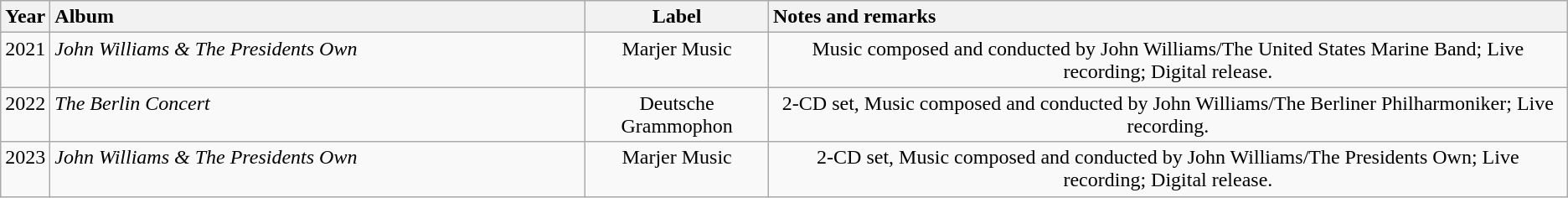<table class="wikitable">
<tr>
<th style="vertical-align:top; text-align:left; width:25px;">Year</th>
<th style="vertical-align:top; text-align:left; width:500px;">Album</th>
<th style="vertical-align:top; text-align:center; width:150px;">Label</th>
<th style="vertical-align:top; text-align:left; width:750px;">Notes and remarks</th>
</tr>
<tr style="vertical-align:top;">
<td style="text-align:left; ">2021</td>
<td style="text-align:left; vertical-align:top;"><em>John Williams & The Presidents Own</em></td>
<td style="text-align:center; vertical-align:top;">Marjer Music</td>
<td style="text-align:center; vertical-align:top;">Music composed and conducted by John Williams/The United States Marine Band; Live recording; Digital release.</td>
</tr>
<tr style="vertical-align:top;">
<td style="text-align:left; ">2022</td>
<td style="text-align:left; vertical-align:top;"><em>The Berlin Concert</em></td>
<td style="text-align:center; vertical-align:top;">Deutsche Grammophon</td>
<td style="text-align:center; vertical-align:top;">2-CD set, Music composed and conducted by John Williams/The Berliner Philharmoniker; Live recording.</td>
</tr>
<tr style="vertical-align:top;">
<td style="text-align:left; ">2023</td>
<td style="text-align:left; vertical-align:top;"><em>John Williams & The Presidents Own</em></td>
<td style="text-align:center; vertical-align:top;">Marjer Music</td>
<td style="text-align:center; vertical-align:top;">2-CD set, Music composed and conducted by John Williams/The Presidents Own; Live recording; Digital release.</td>
</tr>
</table>
